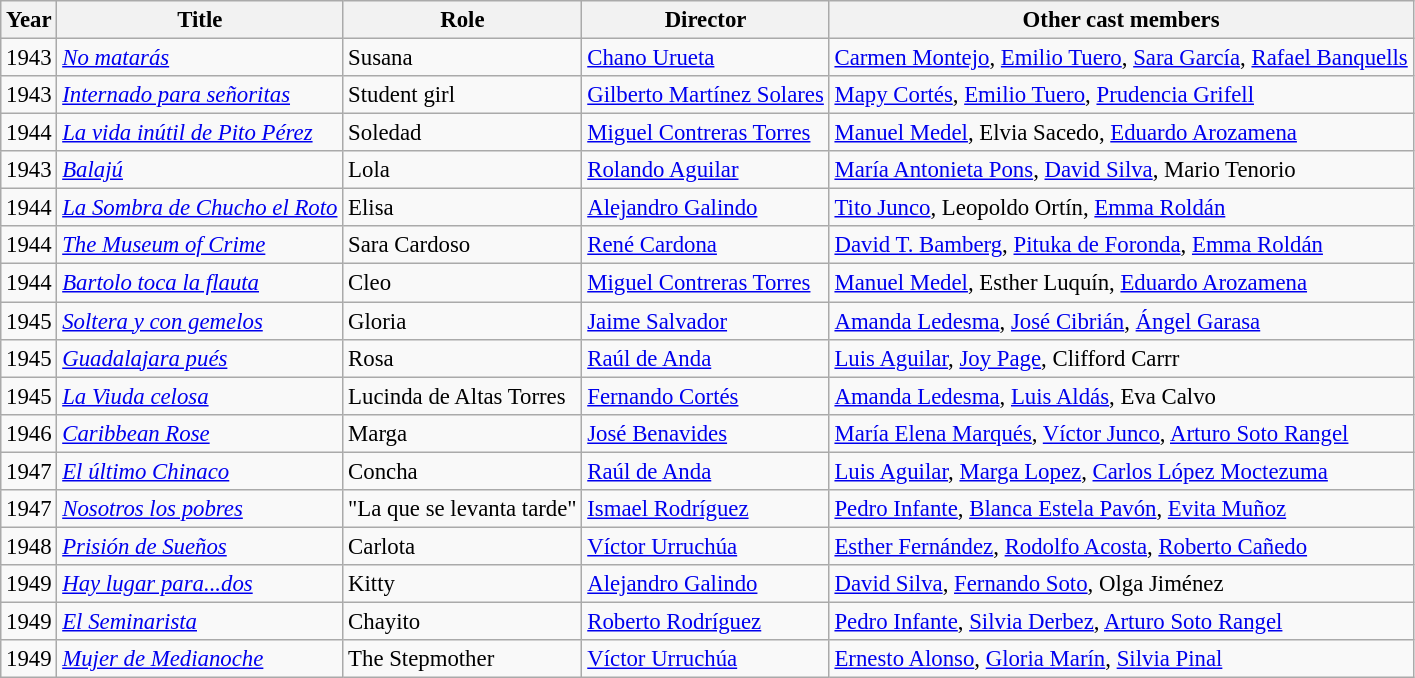<table class="wikitable" style="font-size: 95%;">
<tr>
<th>Year</th>
<th>Title</th>
<th>Role</th>
<th>Director</th>
<th>Other cast members</th>
</tr>
<tr>
<td>1943</td>
<td><em><a href='#'>No matarás</a></em></td>
<td>Susana</td>
<td><a href='#'>Chano Urueta</a></td>
<td><a href='#'>Carmen Montejo</a>, <a href='#'>Emilio Tuero</a>, <a href='#'>Sara García</a>, <a href='#'>Rafael Banquells</a></td>
</tr>
<tr>
<td>1943</td>
<td><em><a href='#'>Internado para señoritas</a></em></td>
<td>Student girl</td>
<td><a href='#'>Gilberto Martínez Solares</a></td>
<td><a href='#'>Mapy Cortés</a>, <a href='#'>Emilio Tuero</a>, <a href='#'>Prudencia Grifell</a></td>
</tr>
<tr>
<td>1944</td>
<td><em><a href='#'>La vida inútil de Pito Pérez</a></em></td>
<td>Soledad</td>
<td><a href='#'>Miguel Contreras Torres</a></td>
<td><a href='#'>Manuel Medel</a>, Elvia Sacedo, <a href='#'>Eduardo Arozamena</a></td>
</tr>
<tr>
<td>1943</td>
<td><em><a href='#'>Balajú</a></em></td>
<td>Lola</td>
<td><a href='#'>Rolando Aguilar</a></td>
<td><a href='#'>María Antonieta Pons</a>, <a href='#'>David Silva</a>, Mario Tenorio</td>
</tr>
<tr>
<td>1944</td>
<td><em><a href='#'>La Sombra de Chucho el Roto</a></em></td>
<td>Elisa</td>
<td><a href='#'>Alejandro Galindo</a></td>
<td><a href='#'>Tito Junco</a>, Leopoldo Ortín, <a href='#'>Emma Roldán</a></td>
</tr>
<tr>
<td>1944</td>
<td><em><a href='#'>The Museum of Crime</a></em></td>
<td>Sara Cardoso</td>
<td><a href='#'>René Cardona</a></td>
<td><a href='#'>David T. Bamberg</a>, <a href='#'>Pituka de Foronda</a>, <a href='#'>Emma Roldán</a></td>
</tr>
<tr>
<td>1944</td>
<td><em><a href='#'>Bartolo toca la flauta</a></em></td>
<td>Cleo</td>
<td><a href='#'>Miguel Contreras Torres</a></td>
<td><a href='#'>Manuel Medel</a>, Esther Luquín, <a href='#'>Eduardo Arozamena</a></td>
</tr>
<tr>
<td>1945</td>
<td><em><a href='#'>Soltera y con gemelos</a></em></td>
<td>Gloria</td>
<td><a href='#'>Jaime Salvador</a></td>
<td><a href='#'>Amanda Ledesma</a>, <a href='#'>José Cibrián</a>, <a href='#'>Ángel Garasa</a></td>
</tr>
<tr>
<td>1945</td>
<td><em><a href='#'>Guadalajara pués</a></em></td>
<td>Rosa</td>
<td><a href='#'>Raúl de Anda</a></td>
<td><a href='#'>Luis Aguilar</a>, <a href='#'>Joy Page</a>, Clifford Carrr</td>
</tr>
<tr>
<td>1945</td>
<td><em><a href='#'>La Viuda celosa</a></em></td>
<td>Lucinda de Altas Torres</td>
<td><a href='#'>Fernando Cortés</a></td>
<td><a href='#'>Amanda Ledesma</a>, <a href='#'>Luis Aldás</a>, Eva Calvo</td>
</tr>
<tr>
<td>1946</td>
<td><em><a href='#'>Caribbean Rose</a></em></td>
<td>Marga</td>
<td><a href='#'>José Benavides</a></td>
<td><a href='#'>María Elena Marqués</a>, <a href='#'>Víctor Junco</a>, <a href='#'>Arturo Soto Rangel</a></td>
</tr>
<tr>
<td>1947</td>
<td><em><a href='#'>El último Chinaco</a></em></td>
<td>Concha</td>
<td><a href='#'>Raúl de Anda</a></td>
<td><a href='#'>Luis Aguilar</a>, <a href='#'>Marga Lopez</a>, <a href='#'>Carlos López Moctezuma</a></td>
</tr>
<tr>
<td>1947</td>
<td><em><a href='#'>Nosotros los pobres</a></em></td>
<td>"La que se levanta tarde"</td>
<td><a href='#'>Ismael Rodríguez</a></td>
<td><a href='#'>Pedro Infante</a>, <a href='#'>Blanca Estela Pavón</a>, <a href='#'>Evita Muñoz</a></td>
</tr>
<tr>
<td>1948</td>
<td><em><a href='#'>Prisión de Sueños</a></em></td>
<td>Carlota</td>
<td><a href='#'>Víctor Urruchúa</a></td>
<td><a href='#'>Esther Fernández</a>, <a href='#'>Rodolfo Acosta</a>, <a href='#'>Roberto Cañedo</a></td>
</tr>
<tr>
<td>1949</td>
<td><em><a href='#'>Hay lugar para...dos</a></em></td>
<td>Kitty</td>
<td><a href='#'>Alejandro Galindo</a></td>
<td><a href='#'>David Silva</a>, <a href='#'>Fernando Soto</a>, Olga Jiménez</td>
</tr>
<tr>
<td>1949</td>
<td><em><a href='#'>El Seminarista</a></em></td>
<td>Chayito</td>
<td><a href='#'>Roberto Rodríguez</a></td>
<td><a href='#'>Pedro Infante</a>, <a href='#'>Silvia Derbez</a>, <a href='#'>Arturo Soto Rangel</a></td>
</tr>
<tr>
<td>1949</td>
<td><em><a href='#'>Mujer de Medianoche</a></em></td>
<td>The Stepmother</td>
<td><a href='#'>Víctor Urruchúa</a></td>
<td><a href='#'>Ernesto Alonso</a>, <a href='#'>Gloria Marín</a>, <a href='#'>Silvia Pinal</a></td>
</tr>
</table>
